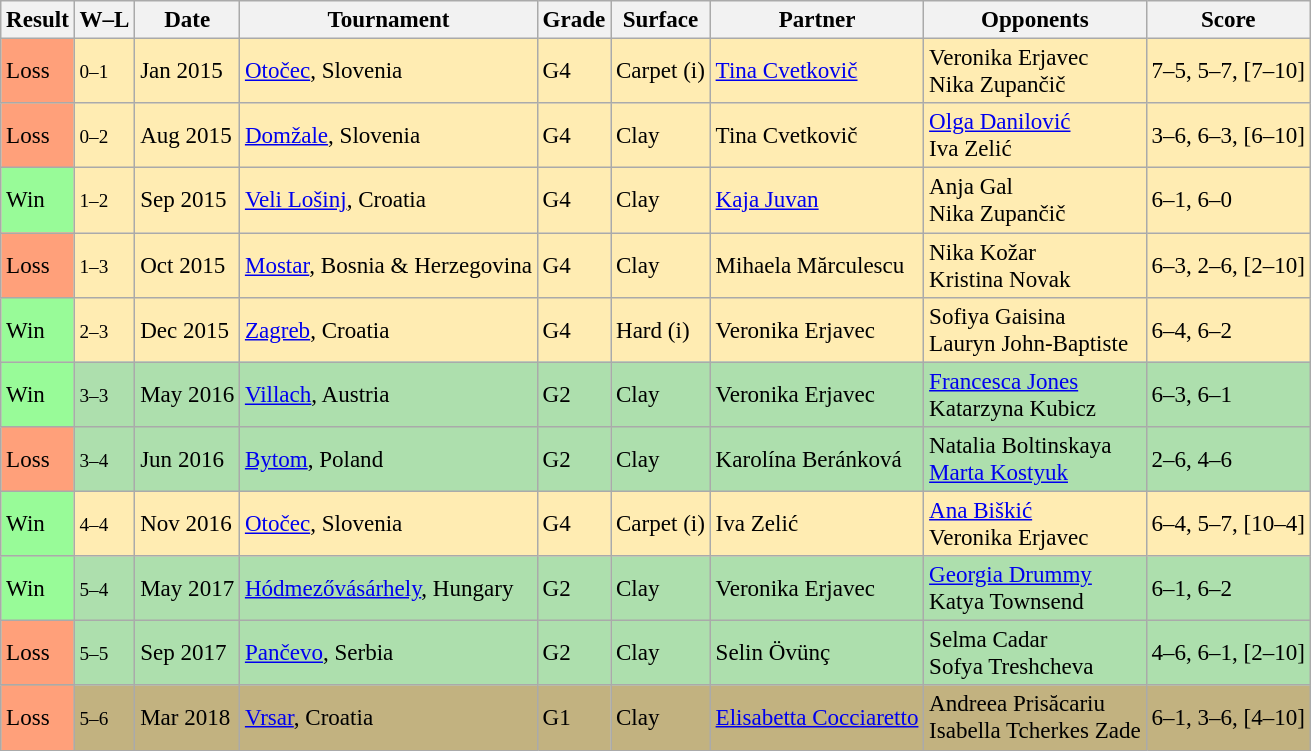<table class="sortable wikitable" style=font-size:96%>
<tr>
<th>Result</th>
<th class="unsortable">W–L</th>
<th>Date</th>
<th>Tournament</th>
<th>Grade</th>
<th>Surface</th>
<th>Partner</th>
<th>Opponents</th>
<th class="unsortable">Score</th>
</tr>
<tr bgcolor="#ffecb2">
<td bgcolor="ffa07a">Loss</td>
<td><small>0–1</small></td>
<td>Jan 2015</td>
<td><a href='#'>Otočec</a>, Slovenia</td>
<td>G4</td>
<td>Carpet (i)</td>
<td> <a href='#'>Tina Cvetkovič</a></td>
<td> Veronika Erjavec <br>  Nika Zupančič</td>
<td>7–5, 5–7, [7–10]</td>
</tr>
<tr bgcolor="#ffecb2">
<td bgcolor="ffa07a">Loss</td>
<td><small>0–2</small></td>
<td>Aug 2015</td>
<td><a href='#'>Domžale</a>, Slovenia</td>
<td>G4</td>
<td>Clay</td>
<td> Tina Cvetkovič</td>
<td> <a href='#'>Olga Danilović</a> <br>  Iva Zelić</td>
<td>3–6, 6–3, [6–10]</td>
</tr>
<tr bgcolor="#ffecb2">
<td bgcolor="98FB98">Win</td>
<td><small>1–2</small></td>
<td>Sep 2015</td>
<td><a href='#'>Veli Lošinj</a>, Croatia</td>
<td>G4</td>
<td>Clay</td>
<td> <a href='#'>Kaja Juvan</a></td>
<td> Anja Gal <br>  Nika Zupančič</td>
<td>6–1, 6–0</td>
</tr>
<tr bgcolor="#ffecb2">
<td bgcolor="ffa07a">Loss</td>
<td><small>1–3</small></td>
<td>Oct 2015</td>
<td><a href='#'>Mostar</a>, Bosnia & Herzegovina</td>
<td>G4</td>
<td>Clay</td>
<td> Mihaela Mărculescu</td>
<td> Nika Kožar <br>  Kristina Novak</td>
<td>6–3, 2–6, [2–10]</td>
</tr>
<tr bgcolor="#ffecb2">
<td bgcolor="98FB98">Win</td>
<td><small>2–3</small></td>
<td>Dec 2015</td>
<td><a href='#'>Zagreb</a>, Croatia</td>
<td>G4</td>
<td>Hard (i)</td>
<td> Veronika Erjavec</td>
<td> Sofiya Gaisina <br>  Lauryn John-Baptiste</td>
<td>6–4, 6–2</td>
</tr>
<tr bgcolor="#ADDFAD">
<td bgcolor="98FB98">Win</td>
<td><small>3–3</small></td>
<td>May 2016</td>
<td><a href='#'>Villach</a>, Austria</td>
<td>G2</td>
<td>Clay</td>
<td> Veronika Erjavec</td>
<td> <a href='#'>Francesca Jones</a> <br>  Katarzyna Kubicz</td>
<td>6–3, 6–1</td>
</tr>
<tr bgcolor="#ADDFAD">
<td bgcolor="ffa07a">Loss</td>
<td><small>3–4</small></td>
<td>Jun 2016</td>
<td><a href='#'>Bytom</a>, Poland</td>
<td>G2</td>
<td>Clay</td>
<td> Karolína Beránková</td>
<td> Natalia Boltinskaya <br>  <a href='#'>Marta Kostyuk</a></td>
<td>2–6, 4–6</td>
</tr>
<tr bgcolor="#ffecb2">
<td bgcolor="98FB98">Win</td>
<td><small>4–4</small></td>
<td>Nov 2016</td>
<td><a href='#'>Otočec</a>, Slovenia</td>
<td>G4</td>
<td>Carpet (i)</td>
<td> Iva Zelić</td>
<td> <a href='#'>Ana Biškić</a> <br>  Veronika Erjavec</td>
<td>6–4, 5–7, [10–4]</td>
</tr>
<tr bgcolor="#ADDFAD">
<td bgcolor="98FB98">Win</td>
<td><small>5–4</small></td>
<td>May 2017</td>
<td><a href='#'>Hódmezővásárhely</a>, Hungary</td>
<td>G2</td>
<td>Clay</td>
<td> Veronika Erjavec</td>
<td> <a href='#'>Georgia Drummy</a> <br>  Katya Townsend</td>
<td>6–1, 6–2</td>
</tr>
<tr bgcolor="#ADDFAD">
<td bgcolor="ffa07a">Loss</td>
<td><small>5–5</small></td>
<td>Sep 2017</td>
<td><a href='#'>Pančevo</a>, Serbia</td>
<td>G2</td>
<td>Clay</td>
<td> Selin Övünç</td>
<td> Selma Cadar <br>  Sofya Treshcheva</td>
<td>4–6, 6–1, [2–10]</td>
</tr>
<tr bgcolor="#C2B280">
<td bgcolor="ffa07a">Loss</td>
<td><small>5–6</small></td>
<td>Mar 2018</td>
<td><a href='#'>Vrsar</a>, Croatia</td>
<td>G1</td>
<td>Clay</td>
<td> <a href='#'>Elisabetta Cocciaretto</a></td>
<td> Andreea Prisăcariu <br>  Isabella Tcherkes Zade</td>
<td>6–1, 3–6, [4–10]</td>
</tr>
</table>
